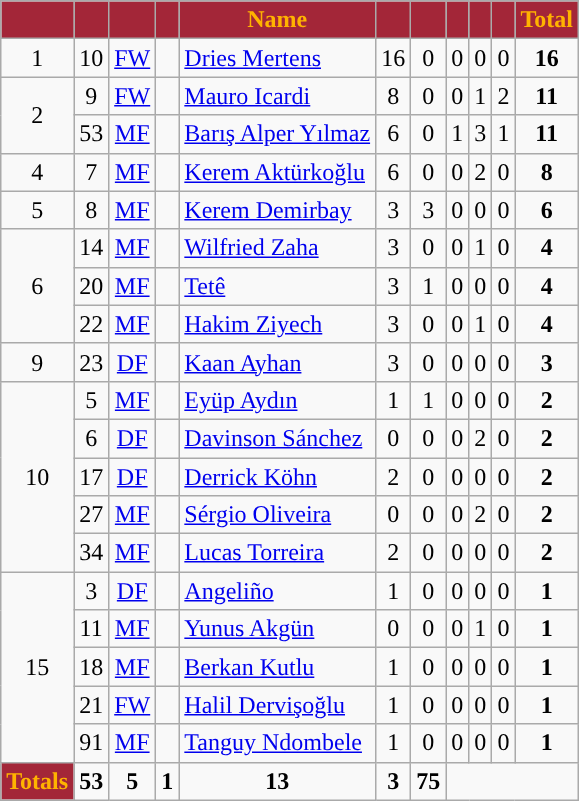<table class="wikitable" style="text-align:center">
<tr>
<th style="background:#A32638; color:#FFB300; "></th>
<th style="background:#A32638; color:#FFB300; "></th>
<th style="background:#A32638; color:#FFB300; "></th>
<th style="background:#A32638; color:#FFB300; "></th>
<th style="background:#A32638; color:#FFB300; ">Name</th>
<th style="background:#A32638; color:#FFB300; "></th>
<th style="background:#A32638; color:#FFB300; "></th>
<th style="background:#A32638; color:#FFB300; "></th>
<th style="background:#A32638; color:#FFB300; "></th>
<th style="background:#A32638; color:#FFB300; "></th>
<th style="background:#A32638; color:#FFB300; ">Total</th>
</tr>
<tr>
<td rowspan="1">1</td>
<td>10</td>
<td><a href='#'>FW</a></td>
<td></td>
<td align=left><a href='#'>Dries Mertens</a></td>
<td>16</td>
<td>0</td>
<td>0</td>
<td>0</td>
<td>0</td>
<td><strong>16</strong></td>
</tr>
<tr>
<td rowspan="2">2</td>
<td>9</td>
<td><a href='#'>FW</a></td>
<td></td>
<td align=left><a href='#'>Mauro Icardi</a></td>
<td>8</td>
<td>0</td>
<td>0</td>
<td>1</td>
<td>2</td>
<td><strong>11</strong></td>
</tr>
<tr>
<td>53</td>
<td><a href='#'>MF</a></td>
<td></td>
<td align=left><a href='#'>Barış Alper Yılmaz</a></td>
<td>6</td>
<td>0</td>
<td>1</td>
<td>3</td>
<td>1</td>
<td><strong>11</strong></td>
</tr>
<tr>
<td rowspan="1">4</td>
<td>7</td>
<td><a href='#'>MF</a></td>
<td></td>
<td align=left><a href='#'>Kerem Aktürkoğlu</a></td>
<td>6</td>
<td>0</td>
<td>0</td>
<td>2</td>
<td>0</td>
<td><strong>8</strong></td>
</tr>
<tr>
<td rowspan="1">5</td>
<td>8</td>
<td><a href='#'>MF</a></td>
<td></td>
<td align=left><a href='#'>Kerem Demirbay</a></td>
<td>3</td>
<td>3</td>
<td>0</td>
<td>0</td>
<td>0</td>
<td><strong>6</strong></td>
</tr>
<tr>
<td rowspan="3">6</td>
<td>14</td>
<td><a href='#'>MF</a></td>
<td></td>
<td align=left><a href='#'>Wilfried Zaha</a></td>
<td>3</td>
<td>0</td>
<td>0</td>
<td>1</td>
<td>0</td>
<td><strong>4</strong></td>
</tr>
<tr>
<td>20</td>
<td><a href='#'>MF</a></td>
<td></td>
<td align=left><a href='#'>Tetê</a></td>
<td>3</td>
<td>1</td>
<td>0</td>
<td>0</td>
<td>0</td>
<td><strong>4</strong></td>
</tr>
<tr>
<td>22</td>
<td><a href='#'>MF</a></td>
<td></td>
<td align=left><a href='#'>Hakim Ziyech</a></td>
<td>3</td>
<td>0</td>
<td>0</td>
<td>1</td>
<td>0</td>
<td><strong>4</strong></td>
</tr>
<tr>
<td rowspan="1">9</td>
<td>23</td>
<td><a href='#'>DF</a></td>
<td></td>
<td align=left><a href='#'>Kaan Ayhan</a></td>
<td>3</td>
<td>0</td>
<td>0</td>
<td>0</td>
<td>0</td>
<td><strong>3</strong></td>
</tr>
<tr>
<td rowspan="5">10</td>
<td>5</td>
<td><a href='#'>MF</a></td>
<td></td>
<td align=left><a href='#'>Eyüp Aydın</a></td>
<td>1</td>
<td>1</td>
<td>0</td>
<td>0</td>
<td>0</td>
<td><strong>2</strong></td>
</tr>
<tr>
<td>6</td>
<td><a href='#'>DF</a></td>
<td></td>
<td align=left><a href='#'>Davinson Sánchez</a></td>
<td>0</td>
<td>0</td>
<td>0</td>
<td>2</td>
<td>0</td>
<td><strong>2</strong></td>
</tr>
<tr>
<td>17</td>
<td><a href='#'>DF</a></td>
<td></td>
<td align=left><a href='#'>Derrick Köhn</a></td>
<td>2</td>
<td>0</td>
<td>0</td>
<td>0</td>
<td>0</td>
<td><strong>2</strong></td>
</tr>
<tr>
<td>27</td>
<td><a href='#'>MF</a></td>
<td></td>
<td align=left><a href='#'>Sérgio Oliveira</a></td>
<td>0</td>
<td>0</td>
<td>0</td>
<td>2</td>
<td>0</td>
<td><strong>2</strong></td>
</tr>
<tr>
<td>34</td>
<td><a href='#'>MF</a></td>
<td></td>
<td align=left><a href='#'>Lucas Torreira</a></td>
<td>2</td>
<td>0</td>
<td>0</td>
<td>0</td>
<td>0</td>
<td><strong>2</strong></td>
</tr>
<tr>
<td rowspan="5">15</td>
<td>3</td>
<td><a href='#'>DF</a></td>
<td></td>
<td align=left><a href='#'>Angeliño</a></td>
<td>1</td>
<td>0</td>
<td>0</td>
<td>0</td>
<td>0</td>
<td><strong>1</strong></td>
</tr>
<tr>
<td>11</td>
<td><a href='#'>MF</a></td>
<td></td>
<td align=left><a href='#'>Yunus Akgün</a></td>
<td>0</td>
<td>0</td>
<td>0</td>
<td>1</td>
<td>0</td>
<td><strong>1</strong></td>
</tr>
<tr>
<td>18</td>
<td><a href='#'>MF</a></td>
<td></td>
<td align=left><a href='#'>Berkan Kutlu</a></td>
<td>1</td>
<td>0</td>
<td>0</td>
<td>0</td>
<td>0</td>
<td><strong>1</strong></td>
</tr>
<tr>
<td>21</td>
<td><a href='#'>FW</a></td>
<td></td>
<td align=left><a href='#'>Halil Dervişoğlu</a></td>
<td>1</td>
<td>0</td>
<td>0</td>
<td>0</td>
<td>0</td>
<td><strong>1</strong></td>
</tr>
<tr>
<td>91</td>
<td><a href='#'>MF</a></td>
<td></td>
<td align=left><a href='#'>Tanguy Ndombele</a></td>
<td>1</td>
<td>0</td>
<td>0</td>
<td>0</td>
<td>0</td>
<td><strong>1</strong></td>
</tr>
<tr>
<td style="background:#A32638; color:#FFB300; "><strong>Totals</strong></td>
<td><strong>53</strong></td>
<td><strong>5</strong></td>
<td><strong>1</strong></td>
<td><strong>13</strong></td>
<td><strong>3</strong></td>
<td><strong>75</strong></td>
</tr>
</table>
